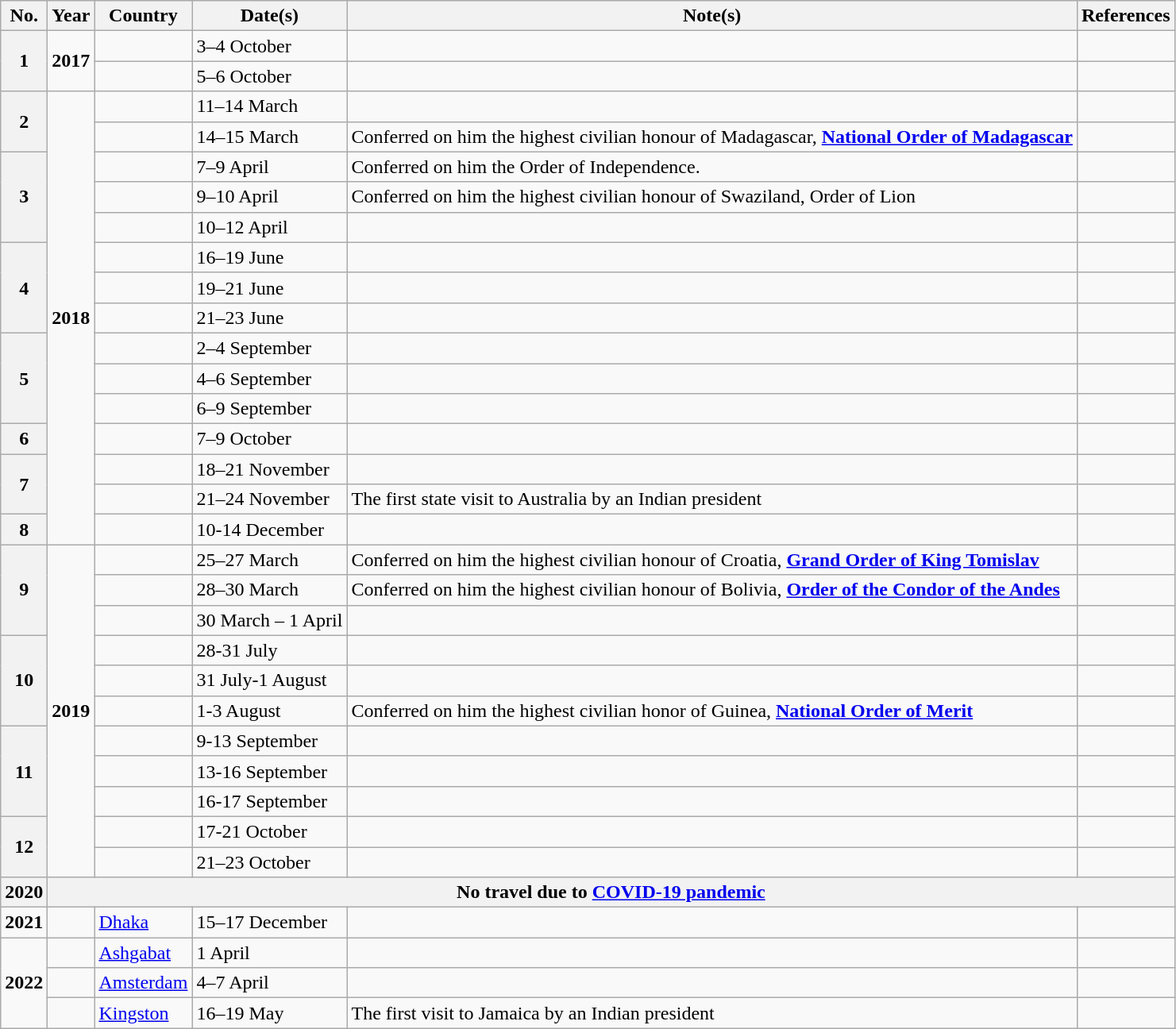<table class="wikitable">
<tr>
<th>No.</th>
<th>Year</th>
<th>Country</th>
<th>Date(s)</th>
<th>Note(s)</th>
<th>References</th>
</tr>
<tr>
<th rowspan="2">1</th>
<td rowspan="2"><strong>2017</strong></td>
<td></td>
<td>3–4 October</td>
<td></td>
<td></td>
</tr>
<tr>
<td></td>
<td>5–6 October</td>
<td></td>
<td></td>
</tr>
<tr>
<th rowspan="2">2</th>
<td rowspan="15"><strong>2018</strong></td>
<td></td>
<td>11–14 March</td>
<td></td>
<td></td>
</tr>
<tr>
<td></td>
<td>14–15 March</td>
<td>Conferred on him the highest civilian honour of Madagascar, <strong><a href='#'>National Order of Madagascar</a></strong></td>
<td></td>
</tr>
<tr>
<th rowspan="3">3</th>
<td></td>
<td>7–9 April</td>
<td>Conferred on him the Order of Independence.</td>
<td></td>
</tr>
<tr>
<td></td>
<td>9–10 April</td>
<td>Conferred on him the highest civilian honour of Swaziland, Order of Lion</td>
<td></td>
</tr>
<tr>
<td></td>
<td>10–12 April</td>
<td></td>
<td></td>
</tr>
<tr>
<th rowspan="3">4</th>
<td></td>
<td>16–19 June</td>
<td></td>
<td></td>
</tr>
<tr>
<td></td>
<td>19–21 June</td>
<td></td>
<td></td>
</tr>
<tr>
<td></td>
<td>21–23 June</td>
<td></td>
<td></td>
</tr>
<tr>
<th rowspan="3">5</th>
<td></td>
<td>2–4 September</td>
<td></td>
<td></td>
</tr>
<tr>
<td></td>
<td>4–6 September</td>
<td></td>
<td></td>
</tr>
<tr>
<td></td>
<td>6–9 September</td>
<td></td>
<td></td>
</tr>
<tr>
<th>6</th>
<td></td>
<td>7–9 October</td>
<td></td>
<td></td>
</tr>
<tr>
<th rowspan="2">7</th>
<td></td>
<td>18–21 November</td>
<td></td>
<td></td>
</tr>
<tr>
<td></td>
<td>21–24 November</td>
<td>The first state visit to Australia by an Indian president</td>
<td></td>
</tr>
<tr>
<th>8</th>
<td></td>
<td>10-14 December</td>
<td></td>
<td></td>
</tr>
<tr>
<th rowspan="3">9</th>
<td rowspan="11"><strong>2019</strong></td>
<td></td>
<td>25–27 March</td>
<td>Conferred on him the highest civilian honour of Croatia, <strong><a href='#'>Grand Order of King Tomislav</a></strong></td>
<td></td>
</tr>
<tr>
<td></td>
<td>28–30 March</td>
<td>Conferred on him the highest civilian honour of Bolivia, <strong><a href='#'>Order of the Condor of the Andes</a></strong></td>
<td></td>
</tr>
<tr>
<td></td>
<td>30 March – 1 April</td>
<td></td>
<td></td>
</tr>
<tr>
<th rowspan="3">10</th>
<td></td>
<td>28-31 July</td>
<td></td>
<td></td>
</tr>
<tr>
<td></td>
<td>31 July-1 August</td>
<td></td>
<td></td>
</tr>
<tr>
<td></td>
<td>1-3 August</td>
<td>Conferred on him the highest civilian honor of Guinea, <strong><a href='#'>National Order of Merit</a></strong></td>
<td></td>
</tr>
<tr>
<th rowspan="3">11</th>
<td></td>
<td>9-13 September</td>
<td></td>
<td></td>
</tr>
<tr>
<td></td>
<td>13-16 September</td>
<td></td>
<td></td>
</tr>
<tr>
<td></td>
<td>16-17 September</td>
<td></td>
<td></td>
</tr>
<tr>
<th rowspan="2">12</th>
<td></td>
<td>17-21 October</td>
<td></td>
<td></td>
</tr>
<tr>
<td></td>
<td>21–23 October</td>
<td></td>
<td></td>
</tr>
<tr>
<th rowspan="1"><strong>2020</strong></th>
<th colspan="5"><strong>No travel due to <a href='#'>COVID-19 pandemic</a></strong></th>
</tr>
<tr>
<td><strong>2021</strong></td>
<td></td>
<td><a href='#'>Dhaka</a></td>
<td>15–17 December</td>
<td></td>
<td></td>
</tr>
<tr>
<td rowspan="3"><strong>2022</strong></td>
<td></td>
<td><a href='#'>Ashgabat</a></td>
<td>1 April</td>
<td></td>
<td></td>
</tr>
<tr>
<td></td>
<td><a href='#'>Amsterdam</a></td>
<td>4–7 April</td>
<td></td>
<td></td>
</tr>
<tr>
<td></td>
<td><a href='#'>Kingston</a></td>
<td>16–19 May</td>
<td>The first visit to Jamaica by an Indian president</td>
<td></td>
</tr>
</table>
